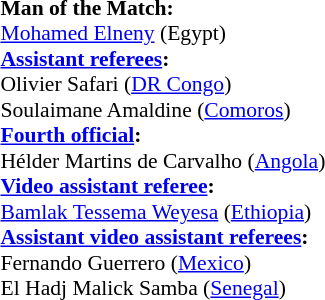<table style="width:100%; font-size:90%;">
<tr>
<td><br><strong>Man of the Match:</strong>
<br><a href='#'>Mohamed Elneny</a> (Egypt)<br><strong><a href='#'>Assistant referees</a>:</strong>
<br>Olivier Safari (<a href='#'>DR Congo</a>)
<br>Soulaimane Amaldine (<a href='#'>Comoros</a>)
<br><strong><a href='#'>Fourth official</a>:</strong>
<br>Hélder Martins de Carvalho (<a href='#'>Angola</a>)
<br><strong><a href='#'>Video assistant referee</a>:</strong>
<br><a href='#'>Bamlak Tessema Weyesa</a> (<a href='#'>Ethiopia</a>)
<br><strong><a href='#'>Assistant video assistant referees</a>:</strong>
<br>Fernando Guerrero (<a href='#'>Mexico</a>)
<br>El Hadj Malick Samba (<a href='#'>Senegal</a>)</td>
</tr>
</table>
